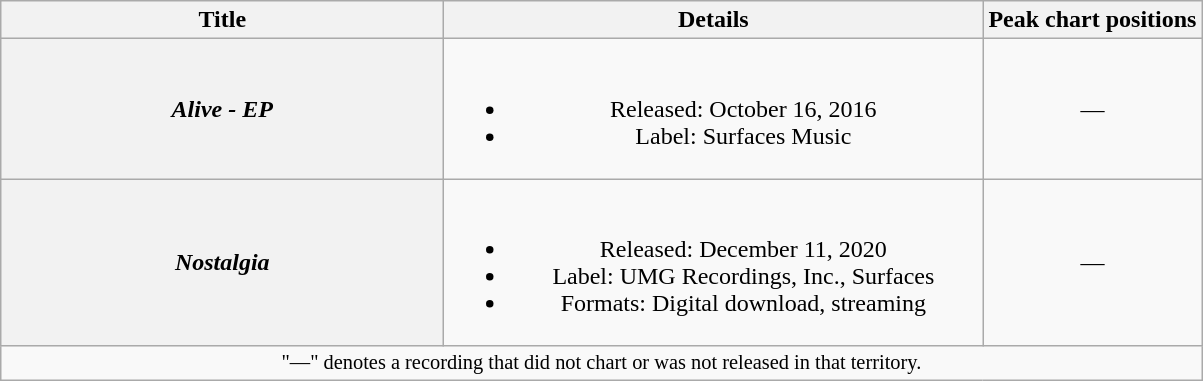<table class="wikitable plainrowheaders" style="text-align:center;">
<tr>
<th scope="col" style="width:18em;">Title</th>
<th scope="col" style="width:22em;">Details</th>
<th scope="col">Peak chart positions</th>
</tr>
<tr>
<th scope="row"><em>Alive - EP</em></th>
<td><br><ul><li>Released: October 16, 2016</li><li>Label: Surfaces Music</li></ul></td>
<td>—</td>
</tr>
<tr>
<th scope="row"><em>Nostalgia</em></th>
<td><br><ul><li>Released: December 11, 2020</li><li>Label: UMG Recordings, Inc., Surfaces</li><li>Formats: Digital download, streaming</li></ul></td>
<td>—</td>
</tr>
<tr>
<td colspan="12" style="font-size:85%">"—" denotes a recording that did not chart or was not released in that territory.</td>
</tr>
</table>
